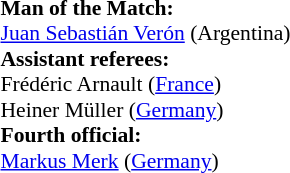<table width=100% style="font-size: 90%">
<tr>
<td><br><strong>Man of the Match:</strong>
<br><a href='#'>Juan Sebastián Verón</a> (Argentina)<br><strong>Assistant referees:</strong>
<br>Frédéric Arnault (<a href='#'>France</a>)
<br>Heiner Müller (<a href='#'>Germany</a>)
<br><strong>Fourth official:</strong>
<br><a href='#'>Markus Merk</a> (<a href='#'>Germany</a>)</td>
</tr>
</table>
